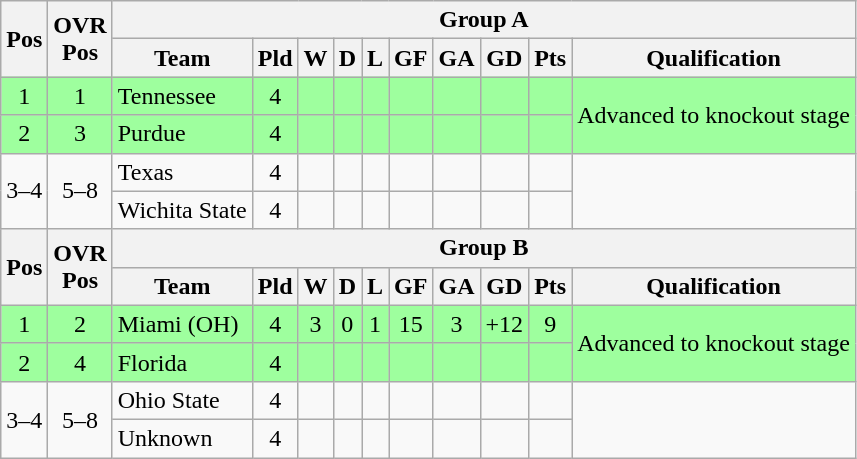<table class="wikitable" style="text-align:center">
<tr>
<th rowspan="2">Pos</th>
<th rowspan="2">OVR<br>Pos</th>
<th colspan="10">Group A</th>
</tr>
<tr>
<th>Team</th>
<th>Pld</th>
<th>W</th>
<th>D</th>
<th>L</th>
<th>GF</th>
<th>GA</th>
<th>GD</th>
<th>Pts</th>
<th>Qualification</th>
</tr>
<tr bgcolor="#9eff9e">
<td>1</td>
<td>1</td>
<td style="text-align:left">Tennessee</td>
<td>4</td>
<td></td>
<td></td>
<td></td>
<td></td>
<td></td>
<td></td>
<td></td>
<td rowspan="2">Advanced to knockout stage</td>
</tr>
<tr bgcolor="#9eff9e">
<td>2</td>
<td>3</td>
<td style="text-align:left">Purdue</td>
<td>4</td>
<td></td>
<td></td>
<td></td>
<td></td>
<td></td>
<td></td>
<td></td>
</tr>
<tr>
<td rowspan="2">3–4</td>
<td rowspan="2">5–8</td>
<td style="text-align:left">Texas</td>
<td>4</td>
<td></td>
<td></td>
<td></td>
<td></td>
<td></td>
<td></td>
<td></td>
<td rowspan="2"></td>
</tr>
<tr>
<td style="text-align:left">Wichita State</td>
<td>4</td>
<td></td>
<td></td>
<td></td>
<td></td>
<td></td>
<td></td>
<td></td>
</tr>
<tr>
<th rowspan="2">Pos</th>
<th rowspan="2">OVR<br>Pos</th>
<th colspan="10">Group B</th>
</tr>
<tr>
<th>Team</th>
<th>Pld</th>
<th>W</th>
<th>D</th>
<th>L</th>
<th>GF</th>
<th>GA</th>
<th>GD</th>
<th>Pts</th>
<th>Qualification</th>
</tr>
<tr bgcolor="#9eff9e">
<td>1</td>
<td>2</td>
<td style="text-align:left">Miami (OH)</td>
<td>4</td>
<td>3</td>
<td>0</td>
<td>1</td>
<td>15</td>
<td>3</td>
<td>+12</td>
<td>9</td>
<td rowspan="2">Advanced to knockout stage</td>
</tr>
<tr bgcolor="#9eff9e">
<td>2</td>
<td>4</td>
<td style="text-align:left">Florida</td>
<td>4</td>
<td></td>
<td></td>
<td></td>
<td></td>
<td></td>
<td></td>
<td></td>
</tr>
<tr>
<td rowspan="2">3–4</td>
<td rowspan="2">5–8</td>
<td style="text-align:left">Ohio State</td>
<td>4</td>
<td></td>
<td></td>
<td></td>
<td></td>
<td></td>
<td></td>
<td></td>
<td rowspan="2"></td>
</tr>
<tr>
<td style="text-align:left">Unknown</td>
<td>4</td>
<td></td>
<td></td>
<td></td>
<td></td>
<td></td>
<td></td>
<td></td>
</tr>
</table>
